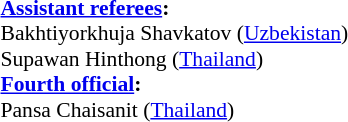<table width=50% style="font-size:90%;">
<tr>
<td><br><strong><a href='#'>Assistant referees</a>:</strong>
<br>Bakhtiyorkhuja Shavkatov (<a href='#'>Uzbekistan</a>)
<br>Supawan Hinthong (<a href='#'>Thailand</a>)
<br><strong><a href='#'>Fourth official</a>:</strong>
<br>Pansa Chaisanit (<a href='#'>Thailand</a>)</td>
</tr>
</table>
